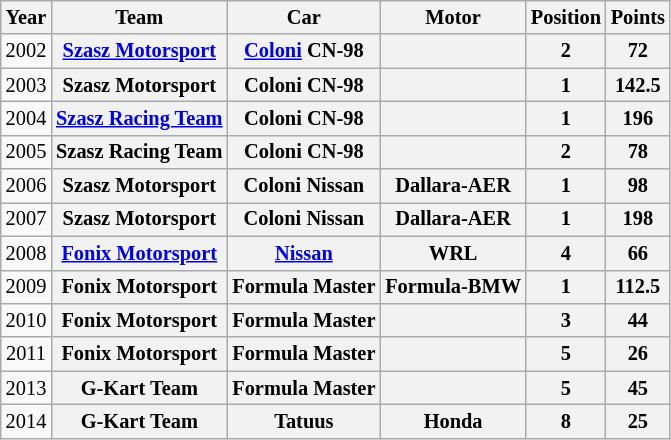<table class="wikitable" style="text-align:center; font-size:85%">
<tr>
<th>Year</th>
<th>Team</th>
<th>Car</th>
<th>Motor</th>
<th>Position</th>
<th>Points</th>
</tr>
<tr>
<td>2002</td>
<th><a href='#'>Szasz Motorsport</a></th>
<th><a href='#'>Coloni</a> CN-98</th>
<th></th>
<th>2</th>
<th>72</th>
</tr>
<tr>
<td>2003</td>
<th>Szasz Motorsport</th>
<th>Coloni CN-98</th>
<th></th>
<th>1</th>
<th>142.5</th>
</tr>
<tr>
<td>2004</td>
<th><a href='#'>Szasz Racing Team</a></th>
<th>Coloni CN-98</th>
<th></th>
<th>1</th>
<th>196</th>
</tr>
<tr>
<td>2005</td>
<th>Szasz Racing Team</th>
<th>Coloni CN-98</th>
<th></th>
<th>2</th>
<th>78</th>
</tr>
<tr>
<td>2006</td>
<th>Szasz Motorsport</th>
<th>Coloni Nissan</th>
<th>Dallara-AER</th>
<th>1</th>
<th>98</th>
</tr>
<tr>
<td>2007</td>
<th>Szasz Motorsport</th>
<th>Coloni Nissan</th>
<th>Dallara-AER</th>
<th>1</th>
<th>198</th>
</tr>
<tr>
<td>2008</td>
<th><a href='#'>Fonix Motorsport</a></th>
<th><a href='#'>Nissan</a></th>
<th>WRL</th>
<th>4</th>
<th>66</th>
</tr>
<tr>
<td>2009</td>
<th>Fonix Motorsport</th>
<th>Formula Master</th>
<th>Formula-BMW</th>
<th>1</th>
<th>112.5</th>
</tr>
<tr>
<td>2010</td>
<th>Fonix Motorsport</th>
<th>Formula Master</th>
<th></th>
<th>3</th>
<th>44</th>
</tr>
<tr>
<td>2011</td>
<th>Fonix Motorsport</th>
<th>Formula Master</th>
<th></th>
<th>5</th>
<th>26</th>
</tr>
<tr>
<td>2013</td>
<th>G-Kart Team</th>
<th>Formula Master</th>
<th></th>
<th>5</th>
<th>45</th>
</tr>
<tr>
<td>2014</td>
<th>G-Kart Team</th>
<th>Tatuus</th>
<th>Honda</th>
<th>8</th>
<th>25</th>
</tr>
</table>
